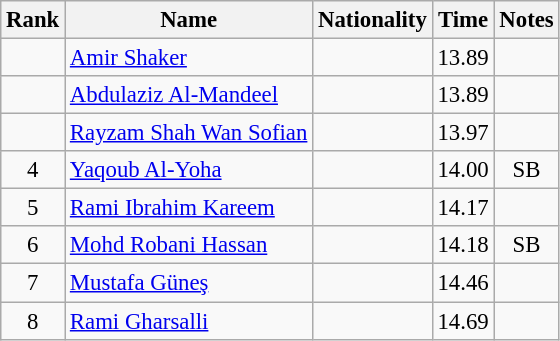<table class="wikitable sortable" style="text-align:center;font-size:95%">
<tr>
<th>Rank</th>
<th>Name</th>
<th>Nationality</th>
<th>Time</th>
<th>Notes</th>
</tr>
<tr>
<td></td>
<td align=left><a href='#'>Amir Shaker</a></td>
<td align=left></td>
<td>13.89</td>
<td></td>
</tr>
<tr>
<td></td>
<td align=left><a href='#'>Abdulaziz Al-Mandeel</a></td>
<td align=left></td>
<td>13.89</td>
<td></td>
</tr>
<tr>
<td></td>
<td align=left><a href='#'>Rayzam Shah Wan Sofian</a></td>
<td align=left></td>
<td>13.97</td>
<td></td>
</tr>
<tr>
<td>4</td>
<td align=left><a href='#'>Yaqoub Al-Yoha</a></td>
<td align=left></td>
<td>14.00</td>
<td>SB</td>
</tr>
<tr>
<td>5</td>
<td align=left><a href='#'>Rami Ibrahim Kareem</a></td>
<td align=left></td>
<td>14.17</td>
<td></td>
</tr>
<tr>
<td>6</td>
<td align=left><a href='#'>Mohd Robani Hassan</a></td>
<td align=left></td>
<td>14.18</td>
<td>SB</td>
</tr>
<tr>
<td>7</td>
<td align=left><a href='#'>Mustafa Güneş</a></td>
<td align=left></td>
<td>14.46</td>
<td></td>
</tr>
<tr>
<td>8</td>
<td align=left><a href='#'>Rami Gharsalli</a></td>
<td align=left></td>
<td>14.69</td>
<td></td>
</tr>
</table>
